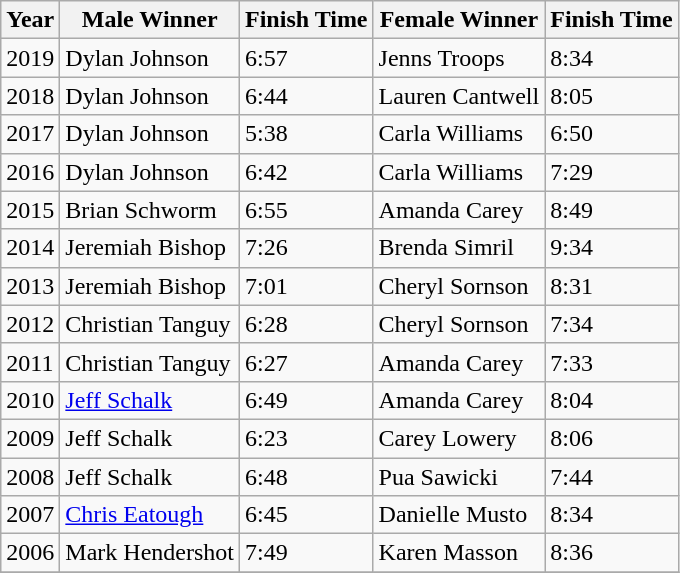<table class="wikitable">
<tr>
<th>Year</th>
<th>Male Winner</th>
<th>Finish Time</th>
<th>Female Winner</th>
<th>Finish Time</th>
</tr>
<tr>
<td>2019</td>
<td>Dylan Johnson</td>
<td>6:57</td>
<td>Jenns Troops</td>
<td>8:34</td>
</tr>
<tr>
<td>2018</td>
<td>Dylan Johnson</td>
<td>6:44</td>
<td>Lauren Cantwell</td>
<td>8:05</td>
</tr>
<tr>
<td>2017</td>
<td>Dylan Johnson</td>
<td>5:38</td>
<td>Carla Williams</td>
<td>6:50</td>
</tr>
<tr>
<td>2016</td>
<td>Dylan Johnson</td>
<td>6:42</td>
<td>Carla Williams</td>
<td>7:29</td>
</tr>
<tr>
<td>2015</td>
<td>Brian Schworm</td>
<td>6:55</td>
<td>Amanda Carey</td>
<td>8:49</td>
</tr>
<tr>
<td>2014</td>
<td>Jeremiah Bishop</td>
<td>7:26</td>
<td>Brenda Simril</td>
<td>9:34</td>
</tr>
<tr>
<td>2013</td>
<td>Jeremiah Bishop</td>
<td>7:01</td>
<td>Cheryl Sornson</td>
<td>8:31</td>
</tr>
<tr>
<td>2012</td>
<td>Christian Tanguy</td>
<td>6:28</td>
<td>Cheryl Sornson</td>
<td>7:34</td>
</tr>
<tr>
<td>2011</td>
<td>Christian Tanguy</td>
<td>6:27</td>
<td>Amanda Carey</td>
<td>7:33</td>
</tr>
<tr>
<td>2010</td>
<td><a href='#'>Jeff Schalk</a></td>
<td>6:49</td>
<td>Amanda Carey</td>
<td>8:04</td>
</tr>
<tr>
<td>2009</td>
<td>Jeff Schalk</td>
<td>6:23</td>
<td>Carey Lowery</td>
<td>8:06</td>
</tr>
<tr>
<td>2008</td>
<td>Jeff Schalk</td>
<td>6:48</td>
<td>Pua Sawicki</td>
<td>7:44</td>
</tr>
<tr>
<td>2007</td>
<td><a href='#'>Chris Eatough</a></td>
<td>6:45</td>
<td>Danielle Musto</td>
<td>8:34</td>
</tr>
<tr>
<td>2006</td>
<td>Mark Hendershot</td>
<td>7:49</td>
<td>Karen Masson</td>
<td>8:36</td>
</tr>
<tr>
</tr>
</table>
